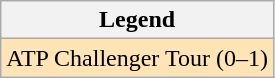<table class=wikitable>
<tr>
<th>Legend</th>
</tr>
<tr style="background:moccasin">
<td>ATP Challenger Tour (0–1)</td>
</tr>
</table>
